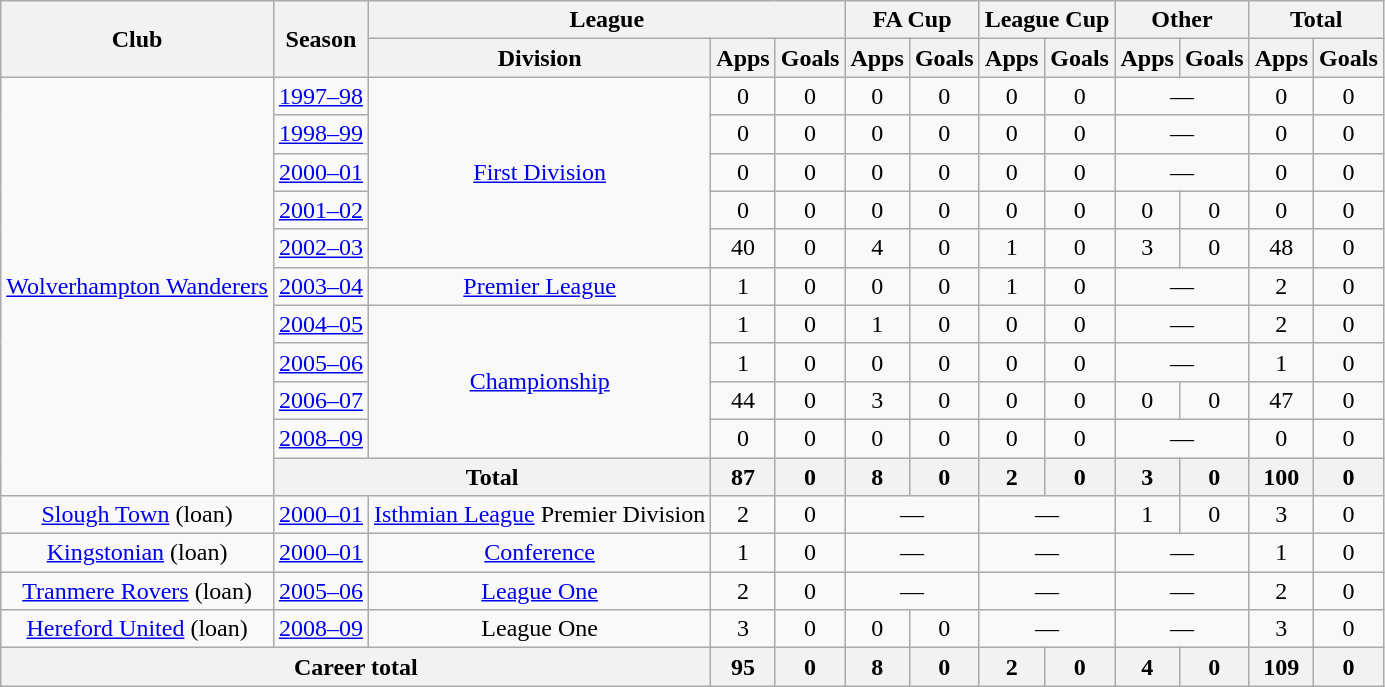<table class="wikitable" style="text-align: center">
<tr>
<th rowspan="2">Club</th>
<th rowspan="2">Season</th>
<th colspan="3">League</th>
<th colspan="2">FA Cup</th>
<th colspan="2">League Cup</th>
<th colspan="2">Other</th>
<th colspan="2">Total</th>
</tr>
<tr>
<th>Division</th>
<th>Apps</th>
<th>Goals</th>
<th>Apps</th>
<th>Goals</th>
<th>Apps</th>
<th>Goals</th>
<th>Apps</th>
<th>Goals</th>
<th>Apps</th>
<th>Goals</th>
</tr>
<tr>
<td rowspan="11"><a href='#'>Wolverhampton Wanderers</a></td>
<td><a href='#'>1997–98</a></td>
<td rowspan="5"><a href='#'>First Division</a></td>
<td>0</td>
<td>0</td>
<td>0</td>
<td>0</td>
<td>0</td>
<td>0</td>
<td colspan="2">―</td>
<td>0</td>
<td>0</td>
</tr>
<tr>
<td><a href='#'>1998–99</a></td>
<td>0</td>
<td>0</td>
<td>0</td>
<td>0</td>
<td>0</td>
<td>0</td>
<td colspan="2">―</td>
<td>0</td>
<td>0</td>
</tr>
<tr>
<td><a href='#'>2000–01</a></td>
<td>0</td>
<td>0</td>
<td>0</td>
<td>0</td>
<td>0</td>
<td>0</td>
<td colspan="2">―</td>
<td>0</td>
<td>0</td>
</tr>
<tr>
<td><a href='#'>2001–02</a></td>
<td>0</td>
<td>0</td>
<td>0</td>
<td>0</td>
<td>0</td>
<td>0</td>
<td>0</td>
<td>0</td>
<td>0</td>
<td>0</td>
</tr>
<tr>
<td><a href='#'>2002–03</a></td>
<td>40</td>
<td>0</td>
<td>4</td>
<td>0</td>
<td>1</td>
<td>0</td>
<td>3</td>
<td>0</td>
<td>48</td>
<td>0</td>
</tr>
<tr>
<td><a href='#'>2003–04</a></td>
<td><a href='#'>Premier League</a></td>
<td>1</td>
<td>0</td>
<td>0</td>
<td>0</td>
<td>1</td>
<td>0</td>
<td colspan="2">―</td>
<td>2</td>
<td>0</td>
</tr>
<tr>
<td><a href='#'>2004–05</a></td>
<td rowspan="4"><a href='#'>Championship</a></td>
<td>1</td>
<td>0</td>
<td>1</td>
<td>0</td>
<td>0</td>
<td>0</td>
<td colspan="2">―</td>
<td>2</td>
<td>0</td>
</tr>
<tr>
<td><a href='#'>2005–06</a></td>
<td>1</td>
<td>0</td>
<td>0</td>
<td>0</td>
<td>0</td>
<td>0</td>
<td colspan="2">―</td>
<td>1</td>
<td>0</td>
</tr>
<tr>
<td><a href='#'>2006–07</a></td>
<td>44</td>
<td>0</td>
<td>3</td>
<td>0</td>
<td>0</td>
<td>0</td>
<td>0</td>
<td>0</td>
<td>47</td>
<td>0</td>
</tr>
<tr>
<td><a href='#'>2008–09</a></td>
<td>0</td>
<td>0</td>
<td>0</td>
<td>0</td>
<td>0</td>
<td>0</td>
<td colspan="2">―</td>
<td>0</td>
<td>0</td>
</tr>
<tr>
<th colspan="2">Total</th>
<th>87</th>
<th>0</th>
<th>8</th>
<th>0</th>
<th>2</th>
<th>0</th>
<th>3</th>
<th>0</th>
<th>100</th>
<th>0</th>
</tr>
<tr>
<td><a href='#'>Slough Town</a> (loan)</td>
<td><a href='#'>2000–01</a></td>
<td><a href='#'>Isthmian League</a> Premier Division</td>
<td>2</td>
<td>0</td>
<td colspan="2">―</td>
<td colspan="2">―</td>
<td>1</td>
<td>0</td>
<td>3</td>
<td>0</td>
</tr>
<tr>
<td><a href='#'>Kingstonian</a> (loan)</td>
<td><a href='#'>2000–01</a></td>
<td><a href='#'>Conference</a></td>
<td>1</td>
<td>0</td>
<td colspan="2">―</td>
<td colspan="2">―</td>
<td colspan="2">―</td>
<td>1</td>
<td>0</td>
</tr>
<tr>
<td><a href='#'>Tranmere Rovers</a> (loan)</td>
<td><a href='#'>2005–06</a></td>
<td><a href='#'>League One</a></td>
<td>2</td>
<td>0</td>
<td colspan="2">―</td>
<td colspan="2">―</td>
<td colspan="2">―</td>
<td>2</td>
<td>0</td>
</tr>
<tr>
<td><a href='#'>Hereford United</a> (loan)</td>
<td><a href='#'>2008–09</a></td>
<td>League One</td>
<td>3</td>
<td>0</td>
<td>0</td>
<td>0</td>
<td colspan="2">―</td>
<td colspan="2">―</td>
<td>3</td>
<td>0</td>
</tr>
<tr>
<th colspan="3">Career total</th>
<th>95</th>
<th>0</th>
<th>8</th>
<th>0</th>
<th>2</th>
<th>0</th>
<th>4</th>
<th>0</th>
<th>109</th>
<th>0</th>
</tr>
</table>
